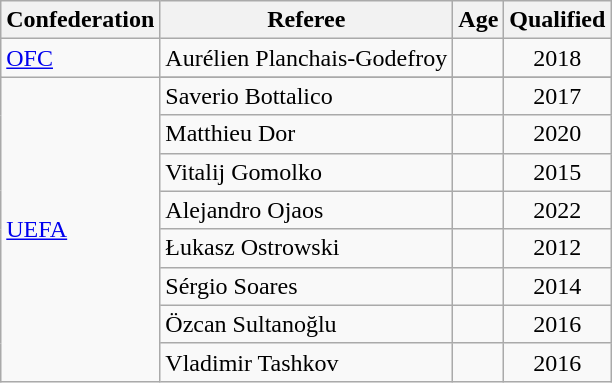<table class="wikitable">
<tr>
<th>Confederation</th>
<th>Referee</th>
<th>Age</th>
<th>Qualified</th>
</tr>
<tr>
<td><a href='#'>OFC</a></td>
<td> Aurélien Planchais-Godefroy</td>
<td align=center></td>
<td align=center>2018</td>
</tr>
<tr>
<td rowspan="9"><a href='#'>UEFA</a></td>
</tr>
<tr>
<td> Saverio Bottalico</td>
<td align=center></td>
<td align=center>2017</td>
</tr>
<tr>
<td> Matthieu Dor</td>
<td align=center></td>
<td align=center>2020</td>
</tr>
<tr>
<td> Vitalij Gomolko</td>
<td align=center></td>
<td align=center>2015</td>
</tr>
<tr>
<td> Alejandro Ojaos</td>
<td align=center></td>
<td align=center>2022</td>
</tr>
<tr>
<td> Łukasz Ostrowski</td>
<td align=center></td>
<td align=center>2012</td>
</tr>
<tr>
<td> Sérgio Soares</td>
<td align=center></td>
<td align=center>2014</td>
</tr>
<tr>
<td> Özcan Sultanoğlu</td>
<td align=center></td>
<td align=center>2016</td>
</tr>
<tr>
<td> Vladimir Tashkov</td>
<td align=center></td>
<td align=center>2016</td>
</tr>
</table>
